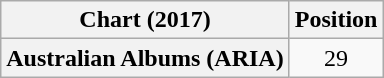<table class="wikitable plainrowheaders" style="text-align:center">
<tr>
<th scope="col">Chart (2017)</th>
<th scope="col">Position</th>
</tr>
<tr>
<th scope="row">Australian Albums (ARIA)</th>
<td>29</td>
</tr>
</table>
